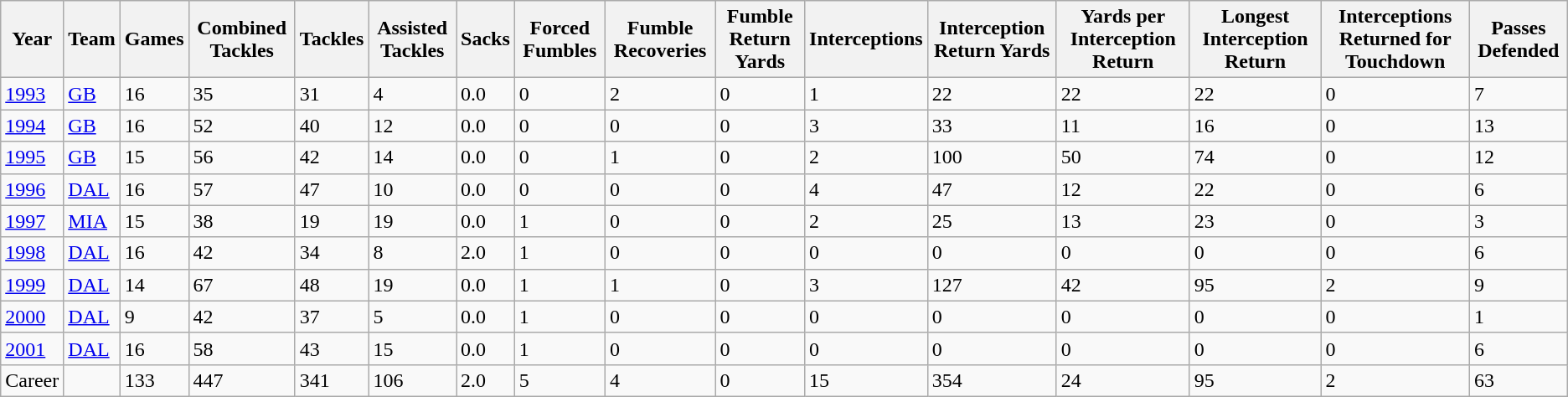<table class="wikitable">
<tr>
<th>Year</th>
<th>Team</th>
<th>Games</th>
<th>Combined Tackles</th>
<th>Tackles</th>
<th>Assisted Tackles</th>
<th>Sacks</th>
<th>Forced Fumbles</th>
<th>Fumble Recoveries</th>
<th>Fumble Return Yards</th>
<th>Interceptions</th>
<th>Interception Return Yards</th>
<th>Yards per Interception Return</th>
<th>Longest Interception Return</th>
<th>Interceptions Returned for Touchdown</th>
<th>Passes Defended</th>
</tr>
<tr>
<td><a href='#'>1993</a></td>
<td><a href='#'>GB</a></td>
<td>16</td>
<td>35</td>
<td>31</td>
<td>4</td>
<td>0.0</td>
<td>0</td>
<td>2</td>
<td>0</td>
<td>1</td>
<td>22</td>
<td>22</td>
<td>22</td>
<td>0</td>
<td>7</td>
</tr>
<tr>
<td><a href='#'>1994</a></td>
<td><a href='#'>GB</a></td>
<td>16</td>
<td>52</td>
<td>40</td>
<td>12</td>
<td>0.0</td>
<td>0</td>
<td>0</td>
<td>0</td>
<td>3</td>
<td>33</td>
<td>11</td>
<td>16</td>
<td>0</td>
<td>13</td>
</tr>
<tr>
<td><a href='#'>1995</a></td>
<td><a href='#'>GB</a></td>
<td>15</td>
<td>56</td>
<td>42</td>
<td>14</td>
<td>0.0</td>
<td>0</td>
<td>1</td>
<td>0</td>
<td>2</td>
<td>100</td>
<td>50</td>
<td>74</td>
<td>0</td>
<td>12</td>
</tr>
<tr>
<td><a href='#'>1996</a></td>
<td><a href='#'>DAL</a></td>
<td>16</td>
<td>57</td>
<td>47</td>
<td>10</td>
<td>0.0</td>
<td>0</td>
<td>0</td>
<td>0</td>
<td>4</td>
<td>47</td>
<td>12</td>
<td>22</td>
<td>0</td>
<td>6</td>
</tr>
<tr>
<td><a href='#'>1997</a></td>
<td><a href='#'>MIA</a></td>
<td>15</td>
<td>38</td>
<td>19</td>
<td>19</td>
<td>0.0</td>
<td>1</td>
<td>0</td>
<td>0</td>
<td>2</td>
<td>25</td>
<td>13</td>
<td>23</td>
<td>0</td>
<td>3</td>
</tr>
<tr>
<td><a href='#'>1998</a></td>
<td><a href='#'>DAL</a></td>
<td>16</td>
<td>42</td>
<td>34</td>
<td>8</td>
<td>2.0</td>
<td>1</td>
<td>0</td>
<td>0</td>
<td>0</td>
<td>0</td>
<td>0</td>
<td>0</td>
<td>0</td>
<td>6</td>
</tr>
<tr>
<td><a href='#'>1999</a></td>
<td><a href='#'>DAL</a></td>
<td>14</td>
<td>67</td>
<td>48</td>
<td>19</td>
<td>0.0</td>
<td>1</td>
<td>1</td>
<td>0</td>
<td>3</td>
<td>127</td>
<td>42</td>
<td>95</td>
<td>2</td>
<td>9</td>
</tr>
<tr>
<td><a href='#'>2000</a></td>
<td><a href='#'>DAL</a></td>
<td>9</td>
<td>42</td>
<td>37</td>
<td>5</td>
<td>0.0</td>
<td>1</td>
<td>0</td>
<td>0</td>
<td>0</td>
<td>0</td>
<td>0</td>
<td>0</td>
<td>0</td>
<td>1</td>
</tr>
<tr>
<td><a href='#'>2001</a></td>
<td><a href='#'>DAL</a></td>
<td>16</td>
<td>58</td>
<td>43</td>
<td>15</td>
<td>0.0</td>
<td>1</td>
<td>0</td>
<td>0</td>
<td>0</td>
<td>0</td>
<td>0</td>
<td>0</td>
<td>0</td>
<td>6</td>
</tr>
<tr>
<td>Career</td>
<td></td>
<td>133</td>
<td>447</td>
<td>341</td>
<td>106</td>
<td>2.0</td>
<td>5</td>
<td>4</td>
<td>0</td>
<td>15</td>
<td>354</td>
<td>24</td>
<td>95</td>
<td>2</td>
<td>63</td>
</tr>
</table>
